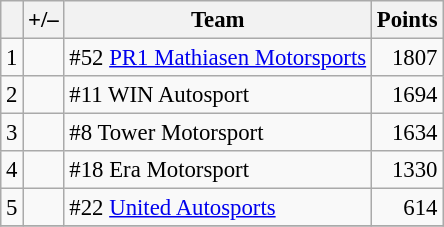<table class="wikitable" style="font-size: 95%;">
<tr>
<th scope="col"></th>
<th scope="col">+/–</th>
<th scope="col">Team</th>
<th scope="col">Points</th>
</tr>
<tr>
<td align=center>1</td>
<td align="left"></td>
<td> #52 <a href='#'>PR1 Mathiasen Motorsports</a></td>
<td align=right>1807</td>
</tr>
<tr>
<td align=center>2</td>
<td align="left"></td>
<td> #11 WIN Autosport</td>
<td align=right>1694</td>
</tr>
<tr>
<td align=center>3</td>
<td align="left"></td>
<td> #8 Tower Motorsport</td>
<td align=right>1634</td>
</tr>
<tr>
<td align=center>4</td>
<td align="left"></td>
<td> #18 Era Motorsport</td>
<td align=right>1330</td>
</tr>
<tr>
<td align=center>5</td>
<td align="left"></td>
<td> #22 <a href='#'>United Autosports</a></td>
<td align=right>614</td>
</tr>
<tr>
</tr>
</table>
